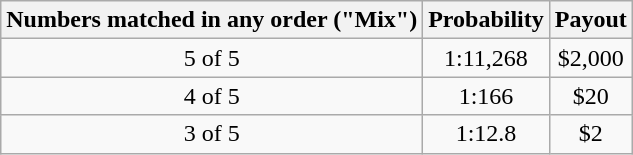<table class="wikitable">
<tr>
<th>Numbers matched in any order ("Mix")</th>
<th>Probability</th>
<th>Payout</th>
</tr>
<tr align="center">
<td>5 of 5</td>
<td>1:11,268</td>
<td>$2,000</td>
</tr>
<tr align="center">
<td>4 of 5</td>
<td>1:166</td>
<td>$20</td>
</tr>
<tr align="center">
<td>3 of 5</td>
<td>1:12.8</td>
<td>$2</td>
</tr>
</table>
